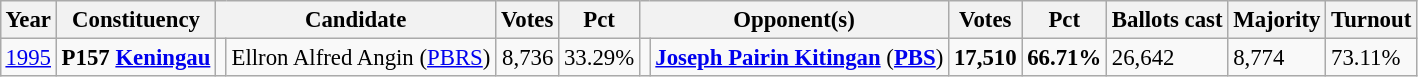<table class="wikitable" style="margin:0.5em ; font-size:95%">
<tr>
<th>Year</th>
<th>Constituency</th>
<th colspan=2>Candidate</th>
<th>Votes</th>
<th>Pct</th>
<th colspan=2>Opponent(s)</th>
<th>Votes</th>
<th>Pct</th>
<th>Ballots cast</th>
<th>Majority</th>
<th>Turnout</th>
</tr>
<tr>
<td><a href='#'>1995</a></td>
<td><strong>P157 <a href='#'>Keningau</a></strong></td>
<td></td>
<td>Ellron Alfred Angin (<a href='#'>PBRS</a>)</td>
<td align="right">8,736</td>
<td>33.29%</td>
<td></td>
<td><strong><a href='#'>Joseph Pairin Kitingan</a></strong> (<a href='#'><strong>PBS</strong></a>)</td>
<td align="right"><strong>17,510</strong></td>
<td><strong>66.71%</strong></td>
<td>26,642</td>
<td>8,774</td>
<td>73.11%</td>
</tr>
</table>
